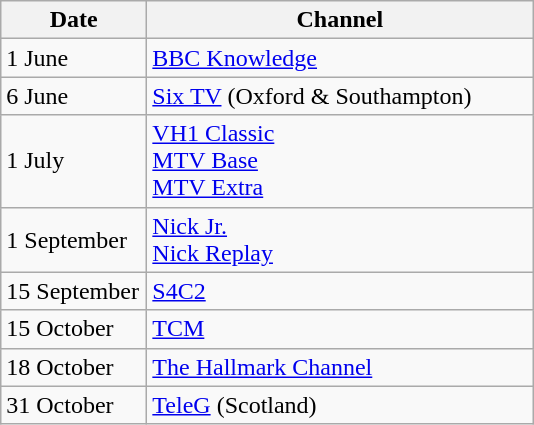<table class="wikitable">
<tr>
<th width=90>Date</th>
<th width=250>Channel</th>
</tr>
<tr>
<td>1 June</td>
<td><a href='#'>BBC Knowledge</a></td>
</tr>
<tr>
<td>6 June</td>
<td><a href='#'>Six TV</a> (Oxford & Southampton)</td>
</tr>
<tr>
<td>1 July</td>
<td><a href='#'>VH1 Classic</a><br><a href='#'>MTV Base</a><br><a href='#'>MTV Extra</a></td>
</tr>
<tr>
<td>1 September</td>
<td><a href='#'>Nick Jr.</a><br><a href='#'>Nick Replay</a></td>
</tr>
<tr>
<td>15 September</td>
<td><a href='#'>S4C2</a></td>
</tr>
<tr>
<td>15 October</td>
<td><a href='#'>TCM</a></td>
</tr>
<tr>
<td>18 October</td>
<td><a href='#'>The Hallmark Channel</a></td>
</tr>
<tr>
<td>31 October</td>
<td><a href='#'>TeleG</a> (Scotland)</td>
</tr>
</table>
